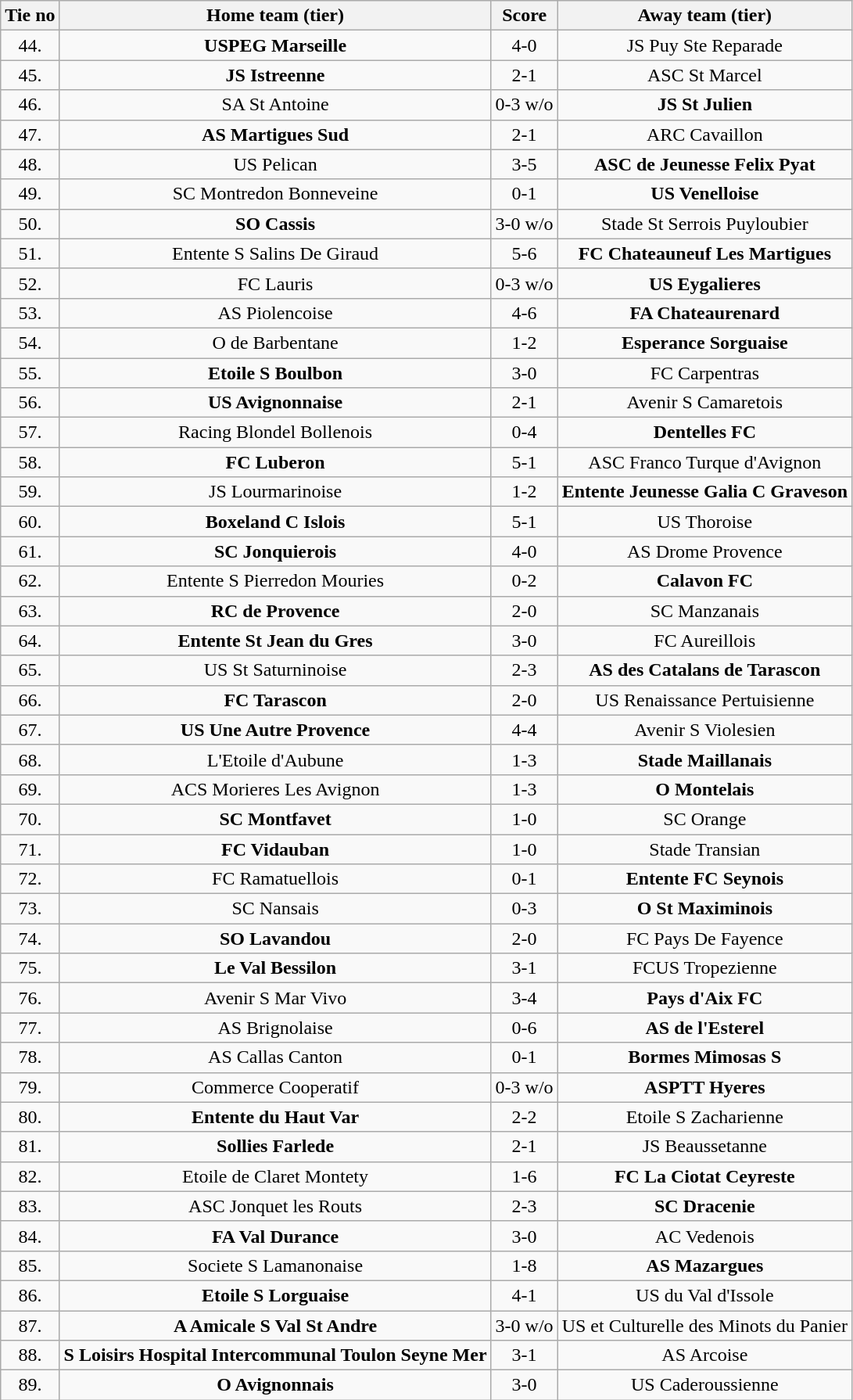<table class="wikitable" style="text-align: center">
<tr>
<th>Tie no</th>
<th>Home team (tier)</th>
<th>Score</th>
<th>Away team (tier)</th>
</tr>
<tr>
<td>44.</td>
<td><strong>USPEG Marseille</strong></td>
<td>4-0</td>
<td>JS Puy Ste Reparade</td>
</tr>
<tr>
<td>45.</td>
<td><strong>JS Istreenne</strong></td>
<td>2-1</td>
<td>ASC St Marcel</td>
</tr>
<tr>
<td>46.</td>
<td>SA St Antoine</td>
<td>0-3 w/o</td>
<td><strong>JS St Julien</strong></td>
</tr>
<tr>
<td>47.</td>
<td><strong>AS Martigues Sud</strong></td>
<td>2-1</td>
<td>ARC Cavaillon</td>
</tr>
<tr>
<td>48.</td>
<td>US Pelican</td>
<td>3-5</td>
<td><strong>ASC de Jeunesse Felix Pyat</strong></td>
</tr>
<tr>
<td>49.</td>
<td>SC Montredon Bonneveine</td>
<td>0-1</td>
<td><strong>US Venelloise</strong></td>
</tr>
<tr>
<td>50.</td>
<td><strong>SO Cassis</strong></td>
<td>3-0 w/o</td>
<td>Stade St Serrois Puyloubier</td>
</tr>
<tr>
<td>51.</td>
<td>Entente S Salins De Giraud</td>
<td>5-6 </td>
<td><strong>FC Chateauneuf Les Martigues</strong></td>
</tr>
<tr>
<td>52.</td>
<td>FC Lauris</td>
<td>0-3 w/o</td>
<td><strong>US Eygalieres</strong></td>
</tr>
<tr>
<td>53.</td>
<td>AS Piolencoise</td>
<td>4-6 </td>
<td><strong>FA Chateaurenard</strong></td>
</tr>
<tr>
<td>54.</td>
<td>O de Barbentane</td>
<td>1-2</td>
<td><strong>Esperance Sorguaise</strong></td>
</tr>
<tr>
<td>55.</td>
<td><strong>Etoile S Boulbon</strong></td>
<td>3-0</td>
<td>FC Carpentras</td>
</tr>
<tr>
<td>56.</td>
<td><strong>US Avignonnaise</strong></td>
<td>2-1</td>
<td>Avenir S Camaretois</td>
</tr>
<tr>
<td>57.</td>
<td>Racing Blondel Bollenois</td>
<td>0-4</td>
<td><strong>Dentelles FC</strong></td>
</tr>
<tr>
<td>58.</td>
<td><strong>FC Luberon</strong></td>
<td>5-1</td>
<td>ASC Franco Turque d'Avignon</td>
</tr>
<tr>
<td>59.</td>
<td>JS Lourmarinoise</td>
<td>1-2</td>
<td><strong>Entente Jeunesse Galia C Graveson</strong></td>
</tr>
<tr>
<td>60.</td>
<td><strong>Boxeland C Islois</strong></td>
<td>5-1</td>
<td>US Thoroise</td>
</tr>
<tr>
<td>61.</td>
<td><strong>SC Jonquierois</strong></td>
<td>4-0</td>
<td>AS Drome Provence</td>
</tr>
<tr>
<td>62.</td>
<td>Entente S Pierredon Mouries</td>
<td>0-2</td>
<td><strong>Calavon FC</strong></td>
</tr>
<tr>
<td>63.</td>
<td><strong>RC de Provence</strong></td>
<td>2-0</td>
<td>SC Manzanais</td>
</tr>
<tr>
<td>64.</td>
<td><strong>Entente St Jean du Gres</strong></td>
<td>3-0</td>
<td>FC Aureillois</td>
</tr>
<tr>
<td>65.</td>
<td>US St Saturninoise</td>
<td>2-3</td>
<td><strong>AS des Catalans de Tarascon</strong></td>
</tr>
<tr>
<td>66.</td>
<td><strong>FC Tarascon</strong></td>
<td>2-0</td>
<td>US Renaissance Pertuisienne</td>
</tr>
<tr>
<td>67.</td>
<td><strong>US Une Autre Provence</strong></td>
<td>4-4 </td>
<td>Avenir S Violesien</td>
</tr>
<tr>
<td>68.</td>
<td>L'Etoile d'Aubune</td>
<td>1-3</td>
<td><strong>Stade Maillanais</strong></td>
</tr>
<tr>
<td>69.</td>
<td>ACS Morieres Les Avignon</td>
<td>1-3</td>
<td><strong>O Montelais</strong></td>
</tr>
<tr>
<td>70.</td>
<td><strong>SC Montfavet</strong></td>
<td>1-0</td>
<td>SC Orange</td>
</tr>
<tr>
<td>71.</td>
<td><strong>FC Vidauban</strong></td>
<td>1-0</td>
<td>Stade Transian</td>
</tr>
<tr>
<td>72.</td>
<td>FC Ramatuellois</td>
<td>0-1</td>
<td><strong>Entente FC Seynois</strong></td>
</tr>
<tr>
<td>73.</td>
<td>SC Nansais</td>
<td>0-3</td>
<td><strong>O St Maximinois</strong></td>
</tr>
<tr>
<td>74.</td>
<td><strong>SO Lavandou</strong></td>
<td>2-0</td>
<td>FC Pays De Fayence</td>
</tr>
<tr>
<td>75.</td>
<td><strong>Le Val Bessilon</strong></td>
<td>3-1 </td>
<td>FCUS Tropezienne</td>
</tr>
<tr>
<td>76.</td>
<td>Avenir S Mar Vivo</td>
<td>3-4</td>
<td><strong>Pays d'Aix FC</strong></td>
</tr>
<tr>
<td>77.</td>
<td>AS Brignolaise</td>
<td>0-6</td>
<td><strong>AS de l'Esterel</strong></td>
</tr>
<tr>
<td>78.</td>
<td>AS Callas Canton</td>
<td>0-1</td>
<td><strong>Bormes Mimosas S</strong></td>
</tr>
<tr>
<td>79.</td>
<td>Commerce Cooperatif</td>
<td>0-3 w/o</td>
<td><strong>ASPTT Hyeres</strong></td>
</tr>
<tr>
<td>80.</td>
<td><strong>Entente du Haut Var</strong></td>
<td>2-2 </td>
<td>Etoile S Zacharienne</td>
</tr>
<tr>
<td>81.</td>
<td><strong>Sollies Farlede</strong></td>
<td>2-1</td>
<td>JS Beaussetanne</td>
</tr>
<tr>
<td>82.</td>
<td>Etoile de Claret Montety</td>
<td>1-6</td>
<td><strong>FC La Ciotat Ceyreste</strong></td>
</tr>
<tr>
<td>83.</td>
<td>ASC Jonquet les Routs</td>
<td>2-3</td>
<td><strong>SC Dracenie</strong></td>
</tr>
<tr>
<td>84.</td>
<td><strong>FA Val Durance</strong></td>
<td>3-0</td>
<td>AC Vedenois</td>
</tr>
<tr>
<td>85.</td>
<td>Societe S Lamanonaise</td>
<td>1-8</td>
<td><strong>AS Mazargues</strong></td>
</tr>
<tr>
<td>86.</td>
<td><strong>Etoile S Lorguaise</strong></td>
<td>4-1</td>
<td>US du Val d'Issole</td>
</tr>
<tr>
<td>87.</td>
<td><strong>A Amicale S Val St Andre</strong></td>
<td>3-0 w/o</td>
<td>US et Culturelle des Minots du Panier</td>
</tr>
<tr>
<td>88.</td>
<td><strong>S Loisirs Hospital Intercommunal Toulon Seyne Mer</strong></td>
<td>3-1</td>
<td>AS Arcoise</td>
</tr>
<tr>
<td>89.</td>
<td><strong>O Avignonnais</strong></td>
<td>3-0</td>
<td>US Caderoussienne</td>
</tr>
</table>
